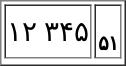<table style="margin:1em auto;" border="1">
<tr size="40">
<td style="text-align:center; background:white; font-size:14pt; color:black;">۱۲  ۳۴۵</td>
<td style="text-align:center; background:white; font-size:10pt; color:black;"><small></small><br><strong>۵۱</strong></td>
</tr>
<tr>
</tr>
</table>
